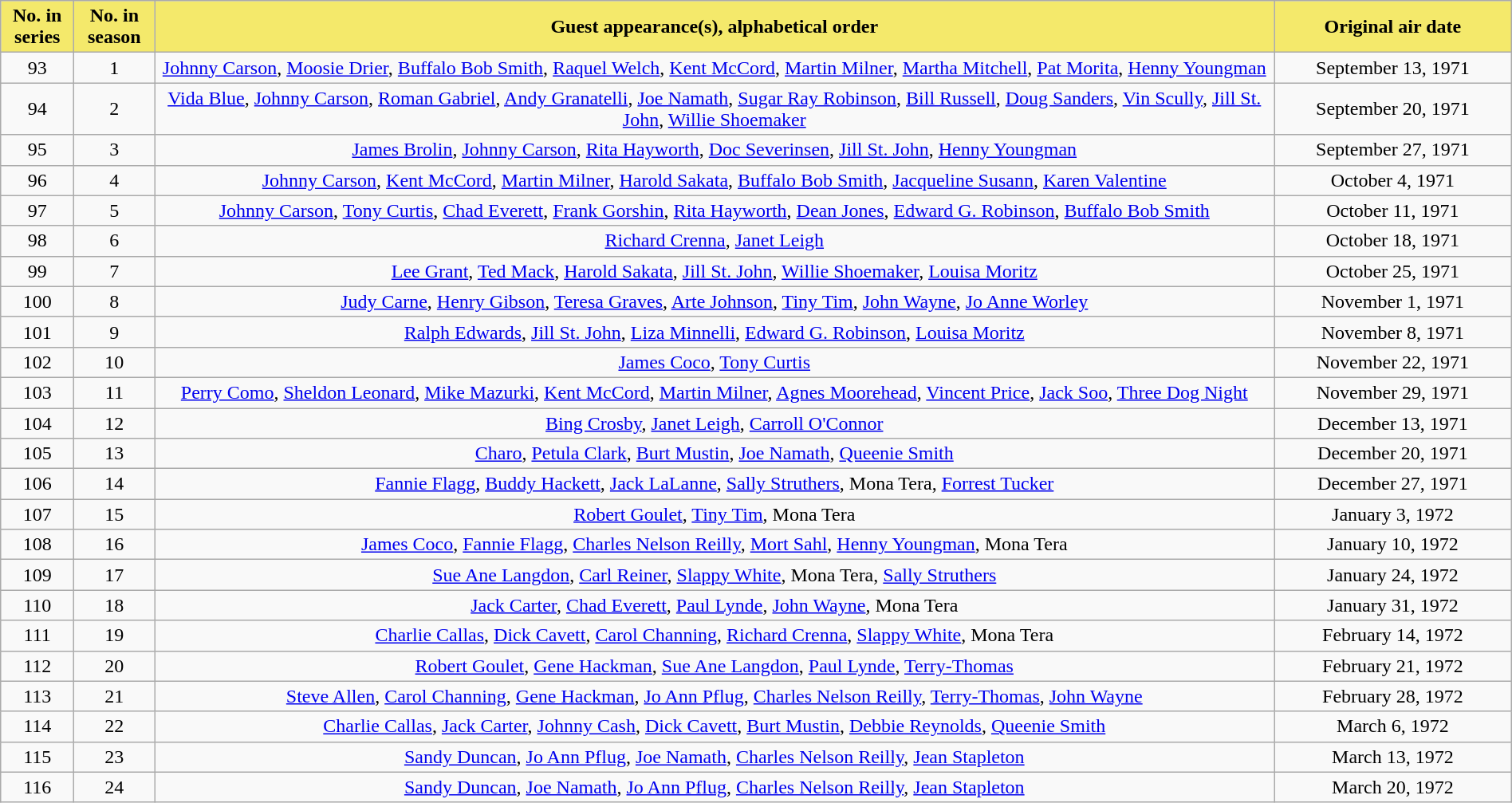<table class="wikitable" border="1" style="width:100%; text-align: center;">
<tr>
<th style="background-color: #f4e96b" width="1%"><abbr>No.</abbr> in<br>series</th>
<th style="background-color: #f4e96b" width="1%"><abbr>No.</abbr> in<br>season</th>
<th style="background-color: #f4e96b" width="33%">Guest appearance(s), alphabetical order</th>
<th style="background-color: #f4e96b" width="7%">Original air date</th>
</tr>
<tr>
<td>93</td>
<td>1</td>
<td><a href='#'>Johnny Carson</a>, <a href='#'>Moosie Drier</a>, <a href='#'>Buffalo Bob Smith</a>, <a href='#'>Raquel Welch</a>, <a href='#'>Kent McCord</a>, <a href='#'>Martin Milner</a>, <a href='#'>Martha Mitchell</a>, <a href='#'>Pat Morita</a>, <a href='#'>Henny Youngman</a></td>
<td>September 13, 1971</td>
</tr>
<tr>
<td>94</td>
<td>2</td>
<td><a href='#'>Vida Blue</a>, <a href='#'>Johnny Carson</a>, <a href='#'>Roman Gabriel</a>, <a href='#'>Andy Granatelli</a>, <a href='#'>Joe Namath</a>, <a href='#'>Sugar Ray Robinson</a>, <a href='#'>Bill Russell</a>, <a href='#'>Doug Sanders</a>, <a href='#'>Vin Scully</a>, <a href='#'>Jill St. John</a>, <a href='#'>Willie Shoemaker</a></td>
<td>September 20, 1971</td>
</tr>
<tr>
<td>95</td>
<td>3</td>
<td><a href='#'>James Brolin</a>, <a href='#'>Johnny Carson</a>, <a href='#'>Rita Hayworth</a>, <a href='#'>Doc Severinsen</a>, <a href='#'>Jill St. John</a>, <a href='#'>Henny Youngman</a></td>
<td>September 27, 1971</td>
</tr>
<tr km>
<td>96</td>
<td>4</td>
<td><a href='#'>Johnny Carson</a>, <a href='#'>Kent McCord</a>, <a href='#'>Martin Milner</a>, <a href='#'>Harold Sakata</a>, <a href='#'>Buffalo Bob Smith</a>, <a href='#'>Jacqueline Susann</a>, <a href='#'>Karen Valentine</a></td>
<td>October 4, 1971</td>
</tr>
<tr>
<td>97</td>
<td>5</td>
<td><a href='#'>Johnny Carson</a>, <a href='#'>Tony Curtis</a>, <a href='#'>Chad Everett</a>, <a href='#'>Frank Gorshin</a>, <a href='#'>Rita Hayworth</a>, <a href='#'>Dean Jones</a>, <a href='#'>Edward G. Robinson</a>, <a href='#'>Buffalo Bob Smith</a></td>
<td>October 11, 1971</td>
</tr>
<tr>
<td>98</td>
<td>6</td>
<td><a href='#'>Richard Crenna</a>, <a href='#'>Janet Leigh</a></td>
<td>October 18, 1971</td>
</tr>
<tr>
<td>99</td>
<td>7</td>
<td><a href='#'>Lee Grant</a>, <a href='#'>Ted Mack</a>, <a href='#'>Harold Sakata</a>, <a href='#'>Jill St. John</a>, <a href='#'>Willie Shoemaker</a>, <a href='#'>Louisa Moritz</a></td>
<td>October 25, 1971</td>
</tr>
<tr>
<td>100</td>
<td>8</td>
<td><a href='#'>Judy Carne</a>, <a href='#'>Henry Gibson</a>, <a href='#'>Teresa Graves</a>, <a href='#'>Arte Johnson</a>, <a href='#'>Tiny Tim</a>, <a href='#'>John Wayne</a>, <a href='#'>Jo Anne Worley</a></td>
<td>November 1, 1971</td>
</tr>
<tr>
<td>101</td>
<td>9</td>
<td><a href='#'>Ralph Edwards</a>, <a href='#'>Jill St. John</a>, <a href='#'>Liza Minnelli</a>, <a href='#'>Edward G. Robinson</a>, <a href='#'>Louisa Moritz</a></td>
<td>November 8, 1971</td>
</tr>
<tr>
<td>102</td>
<td>10</td>
<td><a href='#'>James Coco</a>, <a href='#'>Tony Curtis</a></td>
<td>November 22, 1971</td>
</tr>
<tr>
<td>103</td>
<td>11</td>
<td><a href='#'>Perry Como</a>, <a href='#'>Sheldon Leonard</a>, <a href='#'>Mike Mazurki</a>, <a href='#'>Kent McCord</a>, <a href='#'>Martin Milner</a>, <a href='#'>Agnes Moorehead</a>, <a href='#'>Vincent Price</a>, <a href='#'>Jack Soo</a>, <a href='#'>Three Dog Night</a></td>
<td>November 29, 1971</td>
</tr>
<tr>
<td>104</td>
<td>12</td>
<td><a href='#'>Bing Crosby</a>, <a href='#'>Janet Leigh</a>, <a href='#'>Carroll O'Connor</a></td>
<td>December 13, 1971</td>
</tr>
<tr>
<td>105</td>
<td>13</td>
<td><a href='#'>Charo</a>, <a href='#'>Petula Clark</a>, <a href='#'>Burt Mustin</a>, <a href='#'>Joe Namath</a>, <a href='#'>Queenie Smith</a></td>
<td>December 20, 1971</td>
</tr>
<tr>
<td>106</td>
<td>14</td>
<td><a href='#'>Fannie Flagg</a>, <a href='#'>Buddy Hackett</a>, <a href='#'>Jack LaLanne</a>, <a href='#'>Sally Struthers</a>, Mona Tera, <a href='#'>Forrest Tucker</a></td>
<td>December 27, 1971</td>
</tr>
<tr>
<td>107</td>
<td>15</td>
<td><a href='#'>Robert Goulet</a>, <a href='#'>Tiny Tim</a>, Mona Tera</td>
<td>January 3, 1972</td>
</tr>
<tr>
<td>108</td>
<td>16</td>
<td><a href='#'>James Coco</a>, <a href='#'>Fannie Flagg</a>, <a href='#'>Charles Nelson Reilly</a>, <a href='#'>Mort Sahl</a>, <a href='#'>Henny Youngman</a>, Mona Tera</td>
<td>January 10, 1972</td>
</tr>
<tr>
<td>109</td>
<td>17</td>
<td><a href='#'>Sue Ane Langdon</a>, <a href='#'>Carl Reiner</a>, <a href='#'>Slappy White</a>, Mona Tera, <a href='#'>Sally Struthers</a></td>
<td>January 24, 1972</td>
</tr>
<tr>
<td>110</td>
<td>18</td>
<td><a href='#'>Jack Carter</a>, <a href='#'>Chad Everett</a>, <a href='#'>Paul Lynde</a>, <a href='#'>John Wayne</a>, Mona Tera</td>
<td>January 31, 1972</td>
</tr>
<tr>
<td>111</td>
<td>19</td>
<td><a href='#'>Charlie Callas</a>, <a href='#'>Dick Cavett</a>, <a href='#'>Carol Channing</a>, <a href='#'>Richard Crenna</a>, <a href='#'>Slappy White</a>, Mona Tera</td>
<td>February 14, 1972</td>
</tr>
<tr>
<td>112</td>
<td>20</td>
<td><a href='#'>Robert Goulet</a>, <a href='#'>Gene Hackman</a>, <a href='#'>Sue Ane Langdon</a>, <a href='#'>Paul Lynde</a>, <a href='#'>Terry-Thomas</a></td>
<td>February 21, 1972</td>
</tr>
<tr>
<td>113</td>
<td>21</td>
<td><a href='#'>Steve Allen</a>, <a href='#'>Carol Channing</a>, <a href='#'>Gene Hackman</a>, <a href='#'>Jo Ann Pflug</a>, <a href='#'>Charles Nelson Reilly</a>, <a href='#'>Terry-Thomas</a>, <a href='#'>John Wayne</a></td>
<td>February 28, 1972</td>
</tr>
<tr>
<td>114</td>
<td>22</td>
<td><a href='#'>Charlie Callas</a>, <a href='#'>Jack Carter</a>, <a href='#'>Johnny Cash</a>, <a href='#'>Dick Cavett</a>, <a href='#'>Burt Mustin</a>, <a href='#'>Debbie Reynolds</a>, <a href='#'>Queenie Smith</a></td>
<td>March 6, 1972</td>
</tr>
<tr>
<td>115</td>
<td>23</td>
<td><a href='#'>Sandy Duncan</a>, <a href='#'>Jo Ann Pflug</a>, <a href='#'>Joe Namath</a>, <a href='#'>Charles Nelson Reilly</a>, <a href='#'>Jean Stapleton</a></td>
<td>March 13, 1972</td>
</tr>
<tr>
<td>116</td>
<td>24</td>
<td><a href='#'>Sandy Duncan</a>, <a href='#'>Joe Namath</a>, <a href='#'>Jo Ann Pflug</a>, <a href='#'>Charles Nelson Reilly</a>, <a href='#'>Jean Stapleton</a></td>
<td>March 20, 1972</td>
</tr>
</table>
